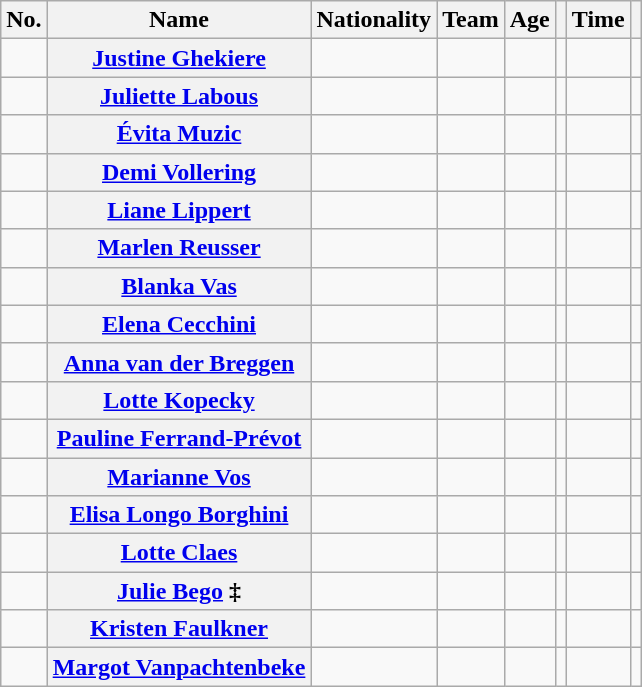<table class="wikitable sortable plainrowheaders">
<tr>
<th scope="col">No.</th>
<th scope="col">Name</th>
<th scope="col">Nationality</th>
<th scope="col">Team</th>
<th scope="col">Age</th>
<th data-sort-type="number" scope="col"></th>
<th scope="col">Time</th>
<th scope="col" class="sortable"></th>
</tr>
<tr>
<td style="text-align:center;"></td>
<th scope="row" data-sort-value="Ghekiere, Justine"><a href='#'>Justine Ghekiere</a></th>
<td></td>
<td></td>
<td style="text-align:center;" data-sort-value="1996-05-14"></td>
<td style="text-align:center;"></td>
<td style="text-align:center;"></td>
<td style="text-align:center;"></td>
</tr>
<tr>
<td style="text-align:center;"></td>
<th scope="row" data-sort-value="Labous, Juliette"><a href='#'>Juliette Labous</a></th>
<td></td>
<td></td>
<td style="text-align:center;" data-sort-value="1998-11-04"></td>
<td style="text-align:center;"></td>
<td style="text-align:center;"></td>
<td style="text-align:center;"></td>
</tr>
<tr>
<td style="text-align:center;"></td>
<th scope="row" data-sort-value="Muzic, Évita"><a href='#'>Évita Muzic</a></th>
<td></td>
<td></td>
<td style="text-align:center;" data-sort-value="1999-05-26"></td>
<td style="text-align:center;"></td>
<td style="text-align:center;"></td>
<td style="text-align:center;"></td>
</tr>
<tr>
<td style="text-align:center;"></td>
<th scope="row" data-sort-value="Vollering, Demi"><a href='#'>Demi Vollering</a></th>
<td></td>
<td></td>
<td style="text-align:center;" data-sort-value="1996-11-15"></td>
<td style="text-align:center;"></td>
<td style="text-align:center;"></td>
<td style="text-align:center;"></td>
</tr>
<tr>
<td style="text-align:center;"></td>
<th scope="row" data-sort-value="Lippert, Liane"><a href='#'>Liane Lippert</a></th>
<td></td>
<td></td>
<td style="text-align:center;" data-sort-value="1998-01-13"></td>
<td style="text-align:center;"></td>
<td style="text-align:center;"></td>
<td style="text-align:center;"></td>
</tr>
<tr>
<td style="text-align:center;"></td>
<th scope="row" data-sort-value="Reusser, Marlen"><a href='#'>Marlen Reusser</a></th>
<td></td>
<td></td>
<td style="text-align:center;" data-sort-value="1991-09-20"></td>
<td style="text-align:center;"></td>
<td style="text-align:center;"></td>
<td style="text-align:center;"></td>
</tr>
<tr>
<td style="text-align:center;"></td>
<th scope="row" data-sort-value="Vas, Blanka"><a href='#'>Blanka Vas</a></th>
<td></td>
<td></td>
<td style="text-align:center;" data-sort-value="2001-09-03"></td>
<td style="text-align:center;"></td>
<td style="text-align:center;"></td>
<td style="text-align:center;"></td>
</tr>
<tr>
<td style="text-align:center;"></td>
<th scope="row" data-sort-value="Cecchini, Elena"><a href='#'>Elena Cecchini</a></th>
<td></td>
<td></td>
<td style="text-align:center;" data-sort-value="1992-05-25"></td>
<td style="text-align:center;"></td>
<td style="text-align:center;"></td>
<td style="text-align:center;"></td>
</tr>
<tr>
<td style="text-align:center;"></td>
<th scope="row" data-sort-value="van der Breggen, Anna"><a href='#'>Anna van der Breggen</a></th>
<td></td>
<td></td>
<td style="text-align:center;" data-sort-value="1990-04-18"></td>
<td style="text-align:center;"></td>
<td style="text-align:center;"></td>
<td style="text-align:center;"></td>
</tr>
<tr>
<td style="text-align:center;"></td>
<th scope="row" data-sort-value="Kopecky, Lotte"><a href='#'>Lotte Kopecky</a></th>
<td></td>
<td></td>
<td style="text-align:center;" data-sort-value="1995-11-10"></td>
<td style="text-align:center;"></td>
<td style="text-align:center;"></td>
<td style="text-align:center;"></td>
</tr>
<tr>
<td style="text-align:center;"></td>
<th scope="row" data-sort-value="Ferrand-Prévot, Pauline"><a href='#'>Pauline Ferrand-Prévot</a></th>
<td></td>
<td></td>
<td style="text-align:center;" data-sort-value="1992-02-10"></td>
<td style="text-align:center;"></td>
<td style="text-align:center;"></td>
<td style="text-align:center;"></td>
</tr>
<tr>
<td style="text-align:center;"></td>
<th scope="row" data-sort-value="Vos, Marianne"><a href='#'>Marianne Vos</a></th>
<td></td>
<td></td>
<td style="text-align:center;" data-sort-value="1987-05-13"></td>
<td style="text-align:center;"></td>
<td style="text-align:center;"></td>
<td style="text-align:center;"></td>
</tr>
<tr>
<td style="text-align:center;"></td>
<th scope="row" data-sort-value="Longo Borghini, Elisa"><a href='#'>Elisa Longo Borghini</a></th>
<td></td>
<td></td>
<td style="text-align:center;" data-sort-value="1991-12-10"></td>
<td style="text-align:center;"></td>
<td style="text-align:center;"></td>
<td style="text-align:center;"></td>
</tr>
<tr>
<td style="text-align:center;"></td>
<th scope="row" data-sort-value="Claes, Lotte"><a href='#'>Lotte Claes</a></th>
<td></td>
<td></td>
<td style="text-align:center;" data-sort-value="1993-05-05"></td>
<td style="text-align:center;"></td>
<td style="text-align:center;"></td>
<td style="text-align:center;"></td>
</tr>
<tr>
<td style="text-align:center;"></td>
<th scope="row" data-sort-value="Bego, Julie"><a href='#'>Julie Bego</a> ‡</th>
<td></td>
<td></td>
<td style="text-align:center;" data-sort-value="2005-01-09"></td>
<td style="text-align:center;"></td>
<td style="text-align:center;"></td>
<td style="text-align:center;"></td>
</tr>
<tr>
<td style="text-align:center;"></td>
<th scope="row" data-sort-value="Faulkner, Kristen"><a href='#'>Kristen Faulkner</a></th>
<td></td>
<td></td>
<td style="text-align:center;" data-sort-value="1992-12-18"></td>
<td style="text-align:center;"></td>
<td style="text-align:center;"></td>
<td style="text-align:center;"></td>
</tr>
<tr>
<td style="text-align:center;"></td>
<th scope="row" data-sort-value="Vanpachtenbeke, Margot"><a href='#'>Margot Vanpachtenbeke</a></th>
<td></td>
<td></td>
<td style="text-align:center;" data-sort-value="1999-02-02"></td>
<td style="text-align:center;"></td>
<td style="text-align:center;"></td>
<td style="text-align:center;"></td>
</tr>
</table>
